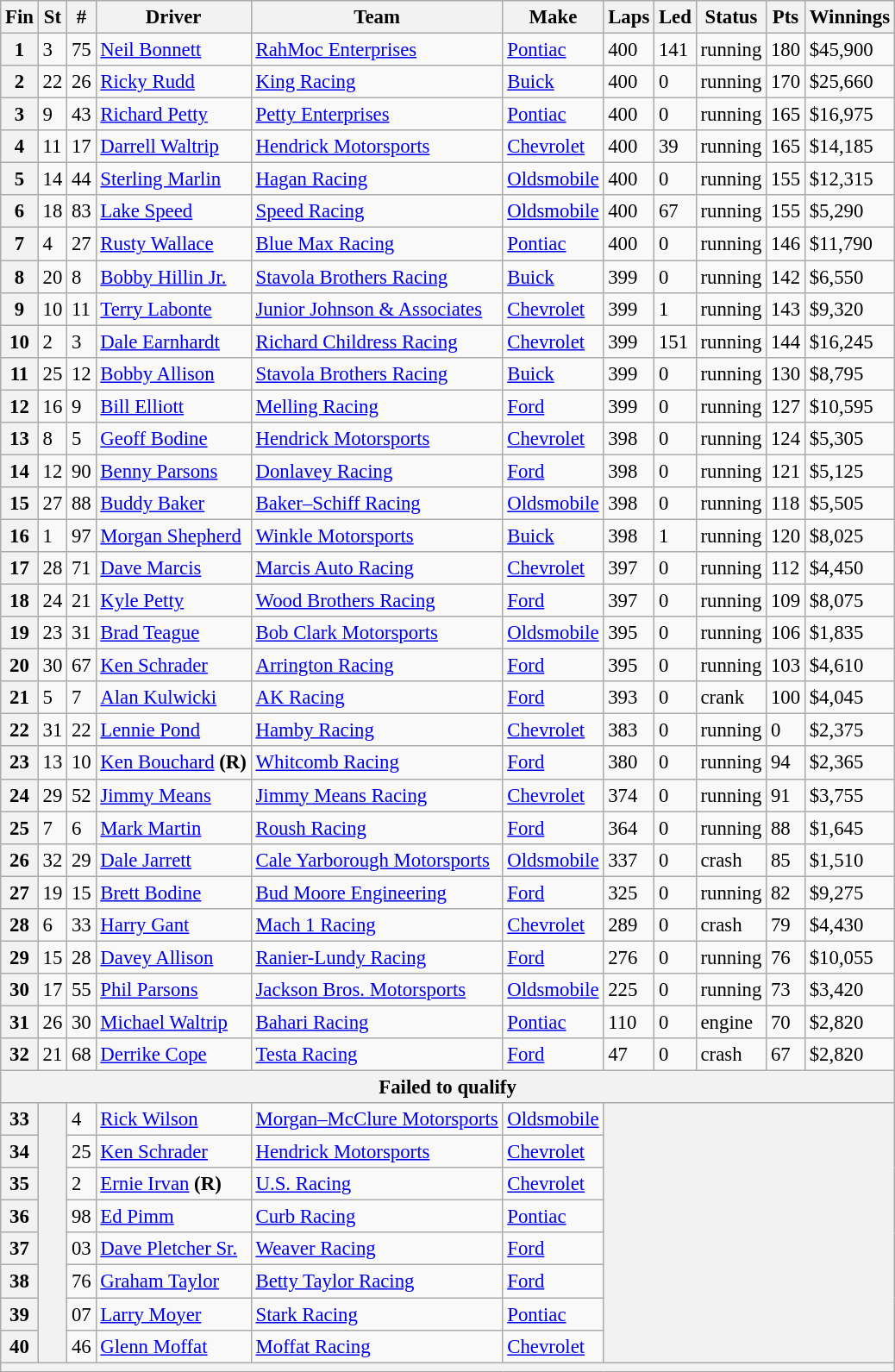<table class="wikitable" style="font-size:95%">
<tr>
<th>Fin</th>
<th>St</th>
<th>#</th>
<th>Driver</th>
<th>Team</th>
<th>Make</th>
<th>Laps</th>
<th>Led</th>
<th>Status</th>
<th>Pts</th>
<th>Winnings</th>
</tr>
<tr>
<th>1</th>
<td>3</td>
<td>75</td>
<td><a href='#'>Neil Bonnett</a></td>
<td><a href='#'>RahMoc Enterprises</a></td>
<td><a href='#'>Pontiac</a></td>
<td>400</td>
<td>141</td>
<td>running</td>
<td>180</td>
<td>$45,900</td>
</tr>
<tr>
<th>2</th>
<td>22</td>
<td>26</td>
<td><a href='#'>Ricky Rudd</a></td>
<td><a href='#'>King Racing</a></td>
<td><a href='#'>Buick</a></td>
<td>400</td>
<td>0</td>
<td>running</td>
<td>170</td>
<td>$25,660</td>
</tr>
<tr>
<th>3</th>
<td>9</td>
<td>43</td>
<td><a href='#'>Richard Petty</a></td>
<td><a href='#'>Petty Enterprises</a></td>
<td><a href='#'>Pontiac</a></td>
<td>400</td>
<td>0</td>
<td>running</td>
<td>165</td>
<td>$16,975</td>
</tr>
<tr>
<th>4</th>
<td>11</td>
<td>17</td>
<td><a href='#'>Darrell Waltrip</a></td>
<td><a href='#'>Hendrick Motorsports</a></td>
<td><a href='#'>Chevrolet</a></td>
<td>400</td>
<td>39</td>
<td>running</td>
<td>165</td>
<td>$14,185</td>
</tr>
<tr>
<th>5</th>
<td>14</td>
<td>44</td>
<td><a href='#'>Sterling Marlin</a></td>
<td><a href='#'>Hagan Racing</a></td>
<td><a href='#'>Oldsmobile</a></td>
<td>400</td>
<td>0</td>
<td>running</td>
<td>155</td>
<td>$12,315</td>
</tr>
<tr>
<th>6</th>
<td>18</td>
<td>83</td>
<td><a href='#'>Lake Speed</a></td>
<td><a href='#'>Speed Racing</a></td>
<td><a href='#'>Oldsmobile</a></td>
<td>400</td>
<td>67</td>
<td>running</td>
<td>155</td>
<td>$5,290</td>
</tr>
<tr>
<th>7</th>
<td>4</td>
<td>27</td>
<td><a href='#'>Rusty Wallace</a></td>
<td><a href='#'>Blue Max Racing</a></td>
<td><a href='#'>Pontiac</a></td>
<td>400</td>
<td>0</td>
<td>running</td>
<td>146</td>
<td>$11,790</td>
</tr>
<tr>
<th>8</th>
<td>20</td>
<td>8</td>
<td><a href='#'>Bobby Hillin Jr.</a></td>
<td><a href='#'>Stavola Brothers Racing</a></td>
<td><a href='#'>Buick</a></td>
<td>399</td>
<td>0</td>
<td>running</td>
<td>142</td>
<td>$6,550</td>
</tr>
<tr>
<th>9</th>
<td>10</td>
<td>11</td>
<td><a href='#'>Terry Labonte</a></td>
<td><a href='#'>Junior Johnson & Associates</a></td>
<td><a href='#'>Chevrolet</a></td>
<td>399</td>
<td>1</td>
<td>running</td>
<td>143</td>
<td>$9,320</td>
</tr>
<tr>
<th>10</th>
<td>2</td>
<td>3</td>
<td><a href='#'>Dale Earnhardt</a></td>
<td><a href='#'>Richard Childress Racing</a></td>
<td><a href='#'>Chevrolet</a></td>
<td>399</td>
<td>151</td>
<td>running</td>
<td>144</td>
<td>$16,245</td>
</tr>
<tr>
<th>11</th>
<td>25</td>
<td>12</td>
<td><a href='#'>Bobby Allison</a></td>
<td><a href='#'>Stavola Brothers Racing</a></td>
<td><a href='#'>Buick</a></td>
<td>399</td>
<td>0</td>
<td>running</td>
<td>130</td>
<td>$8,795</td>
</tr>
<tr>
<th>12</th>
<td>16</td>
<td>9</td>
<td><a href='#'>Bill Elliott</a></td>
<td><a href='#'>Melling Racing</a></td>
<td><a href='#'>Ford</a></td>
<td>399</td>
<td>0</td>
<td>running</td>
<td>127</td>
<td>$10,595</td>
</tr>
<tr>
<th>13</th>
<td>8</td>
<td>5</td>
<td><a href='#'>Geoff Bodine</a></td>
<td><a href='#'>Hendrick Motorsports</a></td>
<td><a href='#'>Chevrolet</a></td>
<td>398</td>
<td>0</td>
<td>running</td>
<td>124</td>
<td>$5,305</td>
</tr>
<tr>
<th>14</th>
<td>12</td>
<td>90</td>
<td><a href='#'>Benny Parsons</a></td>
<td><a href='#'>Donlavey Racing</a></td>
<td><a href='#'>Ford</a></td>
<td>398</td>
<td>0</td>
<td>running</td>
<td>121</td>
<td>$5,125</td>
</tr>
<tr>
<th>15</th>
<td>27</td>
<td>88</td>
<td><a href='#'>Buddy Baker</a></td>
<td><a href='#'>Baker–Schiff Racing</a></td>
<td><a href='#'>Oldsmobile</a></td>
<td>398</td>
<td>0</td>
<td>running</td>
<td>118</td>
<td>$5,505</td>
</tr>
<tr>
<th>16</th>
<td>1</td>
<td>97</td>
<td><a href='#'>Morgan Shepherd</a></td>
<td><a href='#'>Winkle Motorsports</a></td>
<td><a href='#'>Buick</a></td>
<td>398</td>
<td>1</td>
<td>running</td>
<td>120</td>
<td>$8,025</td>
</tr>
<tr>
<th>17</th>
<td>28</td>
<td>71</td>
<td><a href='#'>Dave Marcis</a></td>
<td><a href='#'>Marcis Auto Racing</a></td>
<td><a href='#'>Chevrolet</a></td>
<td>397</td>
<td>0</td>
<td>running</td>
<td>112</td>
<td>$4,450</td>
</tr>
<tr>
<th>18</th>
<td>24</td>
<td>21</td>
<td><a href='#'>Kyle Petty</a></td>
<td><a href='#'>Wood Brothers Racing</a></td>
<td><a href='#'>Ford</a></td>
<td>397</td>
<td>0</td>
<td>running</td>
<td>109</td>
<td>$8,075</td>
</tr>
<tr>
<th>19</th>
<td>23</td>
<td>31</td>
<td><a href='#'>Brad Teague</a></td>
<td><a href='#'>Bob Clark Motorsports</a></td>
<td><a href='#'>Oldsmobile</a></td>
<td>395</td>
<td>0</td>
<td>running</td>
<td>106</td>
<td>$1,835</td>
</tr>
<tr>
<th>20</th>
<td>30</td>
<td>67</td>
<td><a href='#'>Ken Schrader</a></td>
<td><a href='#'>Arrington Racing</a></td>
<td><a href='#'>Ford</a></td>
<td>395</td>
<td>0</td>
<td>running</td>
<td>103</td>
<td>$4,610</td>
</tr>
<tr>
<th>21</th>
<td>5</td>
<td>7</td>
<td><a href='#'>Alan Kulwicki</a></td>
<td><a href='#'>AK Racing</a></td>
<td><a href='#'>Ford</a></td>
<td>393</td>
<td>0</td>
<td>crank</td>
<td>100</td>
<td>$4,045</td>
</tr>
<tr>
<th>22</th>
<td>31</td>
<td>22</td>
<td><a href='#'>Lennie Pond</a></td>
<td><a href='#'>Hamby Racing</a></td>
<td><a href='#'>Chevrolet</a></td>
<td>383</td>
<td>0</td>
<td>running</td>
<td>0</td>
<td>$2,375</td>
</tr>
<tr>
<th>23</th>
<td>13</td>
<td>10</td>
<td><a href='#'>Ken Bouchard</a> <strong>(R)</strong></td>
<td><a href='#'>Whitcomb Racing</a></td>
<td><a href='#'>Ford</a></td>
<td>380</td>
<td>0</td>
<td>running</td>
<td>94</td>
<td>$2,365</td>
</tr>
<tr>
<th>24</th>
<td>29</td>
<td>52</td>
<td><a href='#'>Jimmy Means</a></td>
<td><a href='#'>Jimmy Means Racing</a></td>
<td><a href='#'>Chevrolet</a></td>
<td>374</td>
<td>0</td>
<td>running</td>
<td>91</td>
<td>$3,755</td>
</tr>
<tr>
<th>25</th>
<td>7</td>
<td>6</td>
<td><a href='#'>Mark Martin</a></td>
<td><a href='#'>Roush Racing</a></td>
<td><a href='#'>Ford</a></td>
<td>364</td>
<td>0</td>
<td>running</td>
<td>88</td>
<td>$1,645</td>
</tr>
<tr>
<th>26</th>
<td>32</td>
<td>29</td>
<td><a href='#'>Dale Jarrett</a></td>
<td><a href='#'>Cale Yarborough Motorsports</a></td>
<td><a href='#'>Oldsmobile</a></td>
<td>337</td>
<td>0</td>
<td>crash</td>
<td>85</td>
<td>$1,510</td>
</tr>
<tr>
<th>27</th>
<td>19</td>
<td>15</td>
<td><a href='#'>Brett Bodine</a></td>
<td><a href='#'>Bud Moore Engineering</a></td>
<td><a href='#'>Ford</a></td>
<td>325</td>
<td>0</td>
<td>running</td>
<td>82</td>
<td>$9,275</td>
</tr>
<tr>
<th>28</th>
<td>6</td>
<td>33</td>
<td><a href='#'>Harry Gant</a></td>
<td><a href='#'>Mach 1 Racing</a></td>
<td><a href='#'>Chevrolet</a></td>
<td>289</td>
<td>0</td>
<td>crash</td>
<td>79</td>
<td>$4,430</td>
</tr>
<tr>
<th>29</th>
<td>15</td>
<td>28</td>
<td><a href='#'>Davey Allison</a></td>
<td><a href='#'>Ranier-Lundy Racing</a></td>
<td><a href='#'>Ford</a></td>
<td>276</td>
<td>0</td>
<td>running</td>
<td>76</td>
<td>$10,055</td>
</tr>
<tr>
<th>30</th>
<td>17</td>
<td>55</td>
<td><a href='#'>Phil Parsons</a></td>
<td><a href='#'>Jackson Bros. Motorsports</a></td>
<td><a href='#'>Oldsmobile</a></td>
<td>225</td>
<td>0</td>
<td>running</td>
<td>73</td>
<td>$3,420</td>
</tr>
<tr>
<th>31</th>
<td>26</td>
<td>30</td>
<td><a href='#'>Michael Waltrip</a></td>
<td><a href='#'>Bahari Racing</a></td>
<td><a href='#'>Pontiac</a></td>
<td>110</td>
<td>0</td>
<td>engine</td>
<td>70</td>
<td>$2,820</td>
</tr>
<tr>
<th>32</th>
<td>21</td>
<td>68</td>
<td><a href='#'>Derrike Cope</a></td>
<td><a href='#'>Testa Racing</a></td>
<td><a href='#'>Ford</a></td>
<td>47</td>
<td>0</td>
<td>crash</td>
<td>67</td>
<td>$2,820</td>
</tr>
<tr>
<th colspan="11">Failed to qualify</th>
</tr>
<tr>
<th>33</th>
<th rowspan="8"></th>
<td>4</td>
<td><a href='#'>Rick Wilson</a></td>
<td><a href='#'>Morgan–McClure Motorsports</a></td>
<td><a href='#'>Oldsmobile</a></td>
<th colspan="5" rowspan="8"></th>
</tr>
<tr>
<th>34</th>
<td>25</td>
<td><a href='#'>Ken Schrader</a></td>
<td><a href='#'>Hendrick Motorsports</a></td>
<td><a href='#'>Chevrolet</a></td>
</tr>
<tr>
<th>35</th>
<td>2</td>
<td><a href='#'>Ernie Irvan</a> <strong>(R)</strong></td>
<td><a href='#'>U.S. Racing</a></td>
<td><a href='#'>Chevrolet</a></td>
</tr>
<tr>
<th>36</th>
<td>98</td>
<td><a href='#'>Ed Pimm</a></td>
<td><a href='#'>Curb Racing</a></td>
<td><a href='#'>Pontiac</a></td>
</tr>
<tr>
<th>37</th>
<td>03</td>
<td><a href='#'>Dave Pletcher Sr.</a></td>
<td><a href='#'>Weaver Racing</a></td>
<td><a href='#'>Ford</a></td>
</tr>
<tr>
<th>38</th>
<td>76</td>
<td><a href='#'>Graham Taylor</a></td>
<td><a href='#'>Betty Taylor Racing</a></td>
<td><a href='#'>Ford</a></td>
</tr>
<tr>
<th>39</th>
<td>07</td>
<td><a href='#'>Larry Moyer</a></td>
<td><a href='#'>Stark Racing</a></td>
<td><a href='#'>Pontiac</a></td>
</tr>
<tr>
<th>40</th>
<td>46</td>
<td><a href='#'>Glenn Moffat</a></td>
<td><a href='#'>Moffat Racing</a></td>
<td><a href='#'>Chevrolet</a></td>
</tr>
<tr>
<th colspan="11"></th>
</tr>
</table>
